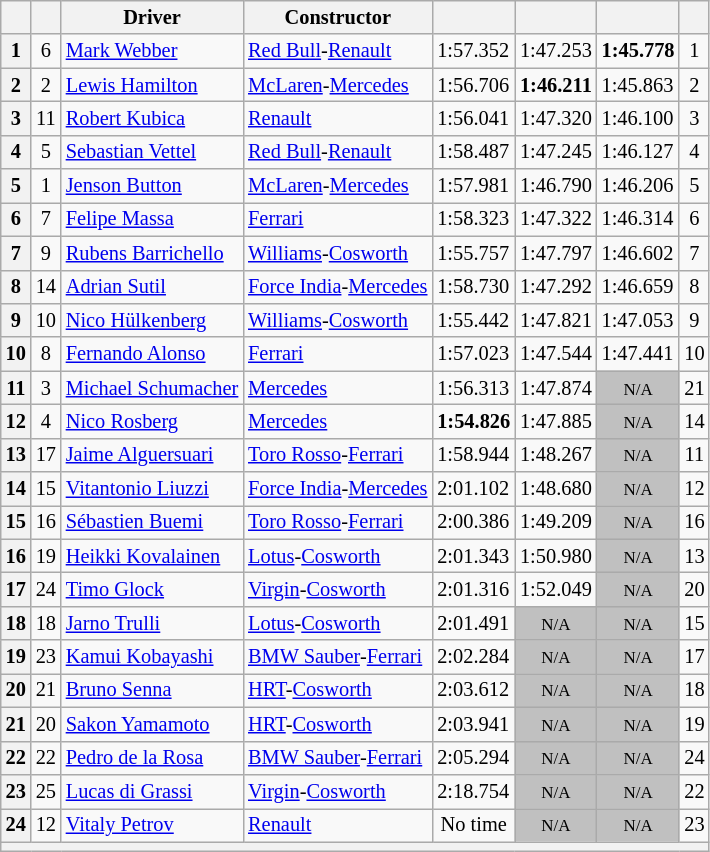<table class="wikitable sortable" style="font-size: 85%">
<tr>
<th scope="col"></th>
<th scope="col"></th>
<th scope="col">Driver</th>
<th scope="col">Constructor</th>
<th scope="col"></th>
<th scope="col"></th>
<th scope="col"></th>
<th scope="col"></th>
</tr>
<tr>
<th scope="row">1</th>
<td align="center">6</td>
<td data-sort-value="WEB"> <a href='#'>Mark Webber</a></td>
<td><a href='#'>Red Bull</a>-<a href='#'>Renault</a></td>
<td>1:57.352</td>
<td>1:47.253</td>
<td><strong>1:45.778</strong></td>
<td align="center">1</td>
</tr>
<tr>
<th scope="row">2</th>
<td align="center">2</td>
<td data-sort-value="HAM"> <a href='#'>Lewis Hamilton</a></td>
<td><a href='#'>McLaren</a>-<a href='#'>Mercedes</a></td>
<td>1:56.706</td>
<td><strong>1:46.211</strong></td>
<td>1:45.863</td>
<td align="center">2</td>
</tr>
<tr>
<th scope="row">3</th>
<td align="center">11</td>
<td data-sort-value="KUB"> <a href='#'>Robert Kubica</a></td>
<td><a href='#'>Renault</a></td>
<td>1:56.041</td>
<td>1:47.320</td>
<td>1:46.100</td>
<td align="center">3</td>
</tr>
<tr>
<th scope="row">4</th>
<td align="center">5</td>
<td data-sort-value="VET"> <a href='#'>Sebastian Vettel</a></td>
<td><a href='#'>Red Bull</a>-<a href='#'>Renault</a></td>
<td>1:58.487</td>
<td>1:47.245</td>
<td>1:46.127</td>
<td align="center">4</td>
</tr>
<tr>
<th scope="row">5</th>
<td align="center">1</td>
<td data-sort-value="BUT"> <a href='#'>Jenson Button</a></td>
<td><a href='#'>McLaren</a>-<a href='#'>Mercedes</a></td>
<td>1:57.981</td>
<td>1:46.790</td>
<td>1:46.206</td>
<td align="center">5</td>
</tr>
<tr>
<th scope="row">6</th>
<td align="center">7</td>
<td data-sort-value="MAS"> <a href='#'>Felipe Massa</a></td>
<td><a href='#'>Ferrari</a></td>
<td>1:58.323</td>
<td>1:47.322</td>
<td>1:46.314</td>
<td align="center">6</td>
</tr>
<tr>
<th scope="row">7</th>
<td align="center">9</td>
<td data-sort-value="BAR"> <a href='#'>Rubens Barrichello</a></td>
<td><a href='#'>Williams</a>-<a href='#'>Cosworth</a></td>
<td>1:55.757</td>
<td>1:47.797</td>
<td>1:46.602</td>
<td align="center">7</td>
</tr>
<tr>
<th scope="row">8</th>
<td align="center">14</td>
<td data-sort-value="SUT"> <a href='#'>Adrian Sutil</a></td>
<td><a href='#'>Force India</a>-<a href='#'>Mercedes</a></td>
<td>1:58.730</td>
<td>1:47.292</td>
<td>1:46.659</td>
<td align="center">8</td>
</tr>
<tr>
<th scope="row">9</th>
<td align="center">10</td>
<td data-sort-value="HUL"> <a href='#'>Nico Hülkenberg</a></td>
<td><a href='#'>Williams</a>-<a href='#'>Cosworth</a></td>
<td>1:55.442</td>
<td>1:47.821</td>
<td>1:47.053</td>
<td align="center">9</td>
</tr>
<tr>
<th scope="row">10</th>
<td align="center">8</td>
<td data-sort-value="ALO"> <a href='#'>Fernando Alonso</a></td>
<td><a href='#'>Ferrari</a></td>
<td>1:57.023</td>
<td>1:47.544</td>
<td>1:47.441</td>
<td align="center">10</td>
</tr>
<tr>
<th scope="row">11</th>
<td align="center">3</td>
<td data-sort-value="SCH"> <a href='#'>Michael Schumacher</a></td>
<td><a href='#'>Mercedes</a></td>
<td>1:56.313</td>
<td>1:47.874</td>
<td style="background: silver" align="center" data-sort-value="11"><small>N/A</small></td>
<td align="center">21</td>
</tr>
<tr>
<th scope="row">12</th>
<td align="center">4</td>
<td data-sort-value="ROS"> <a href='#'>Nico Rosberg</a></td>
<td><a href='#'>Mercedes</a></td>
<td><strong>1:54.826</strong></td>
<td>1:47.885</td>
<td style="background: silver" align="center" data-sort-value="12"><small>N/A</small></td>
<td align="center">14</td>
</tr>
<tr>
<th scope="row">13</th>
<td align="center">17</td>
<td data-sort-value="ALG"> <a href='#'>Jaime Alguersuari</a></td>
<td><a href='#'>Toro Rosso</a>-<a href='#'>Ferrari</a></td>
<td>1:58.944</td>
<td>1:48.267</td>
<td style="background: silver" align="center" data-sort-value="13"><small>N/A</small></td>
<td align="center">11</td>
</tr>
<tr>
<th scope="row">14</th>
<td align="center">15</td>
<td data-sort-value="LIU"> <a href='#'>Vitantonio Liuzzi</a></td>
<td><a href='#'>Force India</a>-<a href='#'>Mercedes</a></td>
<td>2:01.102</td>
<td>1:48.680</td>
<td style="background: silver" align="center" data-sort-value="14"><small>N/A</small></td>
<td align="center">12</td>
</tr>
<tr>
<th scope="row">15</th>
<td align="center">16</td>
<td data-sort-value="BUE"> <a href='#'>Sébastien Buemi</a></td>
<td><a href='#'>Toro Rosso</a>-<a href='#'>Ferrari</a></td>
<td>2:00.386</td>
<td>1:49.209</td>
<td style="background: silver" align="center" data-sort-value="15"><small>N/A</small></td>
<td align="center">16</td>
</tr>
<tr>
<th scope="row">16</th>
<td align="center">19</td>
<td data-sort-value="KOV"> <a href='#'>Heikki Kovalainen</a></td>
<td><a href='#'>Lotus</a>-<a href='#'>Cosworth</a></td>
<td>2:01.343</td>
<td>1:50.980</td>
<td style="background: silver" align="center" data-sort-value="16"><small>N/A</small></td>
<td align="center">13</td>
</tr>
<tr>
<th scope="row">17</th>
<td align="center">24</td>
<td data-sort-value="GLO"> <a href='#'>Timo Glock</a></td>
<td><a href='#'>Virgin</a>-<a href='#'>Cosworth</a></td>
<td>2:01.316</td>
<td>1:52.049</td>
<td style="background: silver" align="center" data-sort-value="17"><small>N/A</small></td>
<td align="center">20</td>
</tr>
<tr>
<th scope="row">18</th>
<td align="center">18</td>
<td data-sort-value="TRU"> <a href='#'>Jarno Trulli</a></td>
<td><a href='#'>Lotus</a>-<a href='#'>Cosworth</a></td>
<td>2:01.491</td>
<td style="background: silver" align="center" data-sort-value="18"><small>N/A</small></td>
<td style="background: silver" align="center" data-sort-value="18"><small>N/A</small></td>
<td align="center">15</td>
</tr>
<tr>
<th scope="row">19</th>
<td align="center">23</td>
<td data-sort-value="KOB"> <a href='#'>Kamui Kobayashi</a></td>
<td><a href='#'>BMW Sauber</a>-<a href='#'>Ferrari</a></td>
<td>2:02.284</td>
<td style="background: silver" align="center" data-sort-value="19"><small>N/A</small></td>
<td style="background: silver" align="center" data-sort-value="19"><small>N/A</small></td>
<td align="center">17</td>
</tr>
<tr>
<th scope="row">20</th>
<td align="center">21</td>
<td data-sort-value="SEN"> <a href='#'>Bruno Senna</a></td>
<td><a href='#'>HRT</a>-<a href='#'>Cosworth</a></td>
<td>2:03.612</td>
<td style="background: silver" align="center" data-sort-value="20"><small>N/A</small></td>
<td style="background: silver" align="center" data-sort-value="20"><small>N/A</small></td>
<td align="center">18</td>
</tr>
<tr>
<th scope="row">21</th>
<td align="center">20</td>
<td data-sort-value="YAM"> <a href='#'>Sakon Yamamoto</a></td>
<td><a href='#'>HRT</a>-<a href='#'>Cosworth</a></td>
<td>2:03.941</td>
<td style="background: silver" align="center" data-sort-value="21"><small>N/A</small></td>
<td style="background: silver" align="center" data-sort-value="21"><small>N/A</small></td>
<td align="center">19</td>
</tr>
<tr>
<th scope="row">22</th>
<td align="center">22</td>
<td data-sort-value="DEL"> <a href='#'>Pedro de la Rosa</a></td>
<td><a href='#'>BMW Sauber</a>-<a href='#'>Ferrari</a></td>
<td>2:05.294</td>
<td style="background: silver" align="center" data-sort-value="22"><small>N/A</small></td>
<td style="background: silver" align="center" data-sort-value="22"><small>N/A</small></td>
<td align="center">24</td>
</tr>
<tr>
<th scope="row">23</th>
<td align="center">25</td>
<td data-sort-value="DIG"> <a href='#'>Lucas di Grassi</a></td>
<td><a href='#'>Virgin</a>-<a href='#'>Cosworth</a></td>
<td>2:18.754</td>
<td style="background: silver" align="center" data-sort-value="23"><small>N/A</small></td>
<td style="background: silver" align="center" data-sort-value="23"><small>N/A</small></td>
<td align="center">22</td>
</tr>
<tr>
<th scope="row">24</th>
<td align="center">12</td>
<td data-sort-value="PET"> <a href='#'>Vitaly Petrov</a></td>
<td><a href='#'>Renault</a></td>
<td align="center" data-sort-value="24">No time</td>
<td style="background: silver" align="center" data-sort-value="24"><small>N/A</small></td>
<td style="background: silver" align="center" data-sort-value="24"><small>N/A</small></td>
<td align="center">23</td>
</tr>
<tr>
<th colspan="8"></th>
</tr>
</table>
